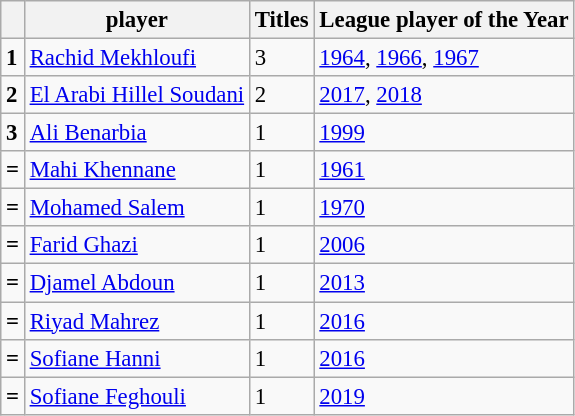<table class="wikitable plainrowheaders sortable" style="text-align:left;font-size:95%">
<tr>
<th></th>
<th>player</th>
<th>Titles</th>
<th>League player of the Year</th>
</tr>
<tr>
<td style="font-weight:bold;">1</td>
<td><a href='#'>Rachid Mekhloufi</a></td>
<td>3</td>
<td> <a href='#'>1964</a>, <a href='#'>1966</a>, <a href='#'>1967</a> </td>
</tr>
<tr>
<td style="font-weight:bold;">2</td>
<td><a href='#'>El Arabi Hillel Soudani</a></td>
<td>2</td>
<td> <a href='#'>2017</a>, <a href='#'>2018</a> </td>
</tr>
<tr>
<td style="font-weight:bold;">3</td>
<td><a href='#'>Ali Benarbia</a></td>
<td>1</td>
<td> <a href='#'>1999</a> </td>
</tr>
<tr>
<td style="font-weight:bold;">=</td>
<td><a href='#'>Mahi Khennane</a></td>
<td>1</td>
<td> <a href='#'>1961</a> </td>
</tr>
<tr>
<td style="font-weight:bold;">=</td>
<td><a href='#'>Mohamed Salem</a></td>
<td>1</td>
<td> <a href='#'>1970</a> </td>
</tr>
<tr>
<td style="font-weight:bold;">=</td>
<td><a href='#'>Farid Ghazi</a></td>
<td>1</td>
<td> <a href='#'>2006</a> </td>
</tr>
<tr>
<td style="font-weight:bold;">=</td>
<td><a href='#'>Djamel Abdoun</a></td>
<td>1</td>
<td> <a href='#'>2013</a> </td>
</tr>
<tr>
<td style="font-weight:bold;">=</td>
<td><a href='#'>Riyad Mahrez</a></td>
<td>1</td>
<td> <a href='#'>2016</a> </td>
</tr>
<tr>
<td style="font-weight:bold;">=</td>
<td><a href='#'>Sofiane Hanni</a></td>
<td>1</td>
<td> <a href='#'>2016</a> </td>
</tr>
<tr>
<td style="font-weight:bold;">=</td>
<td><a href='#'>Sofiane Feghouli</a></td>
<td>1</td>
<td> <a href='#'>2019</a> </td>
</tr>
</table>
